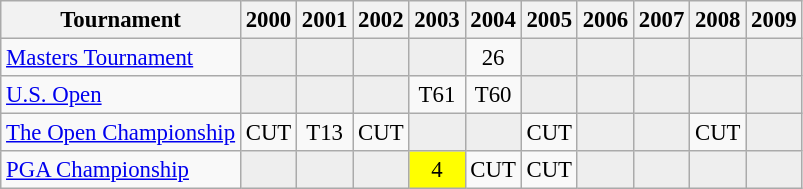<table class="wikitable" style="font-size:95%;text-align:center;">
<tr>
<th>Tournament</th>
<th>2000</th>
<th>2001</th>
<th>2002</th>
<th>2003</th>
<th>2004</th>
<th>2005</th>
<th>2006</th>
<th>2007</th>
<th>2008</th>
<th>2009</th>
</tr>
<tr>
<td align=left><a href='#'>Masters Tournament</a></td>
<td style="background:#eeeeee;"></td>
<td style="background:#eeeeee;"></td>
<td style="background:#eeeeee;"></td>
<td style="background:#eeeeee;"></td>
<td>26</td>
<td style="background:#eeeeee;"></td>
<td style="background:#eeeeee;"></td>
<td style="background:#eeeeee;"></td>
<td style="background:#eeeeee;"></td>
<td style="background:#eeeeee;"></td>
</tr>
<tr>
<td align=left><a href='#'>U.S. Open</a></td>
<td style="background:#eeeeee;"></td>
<td style="background:#eeeeee;"></td>
<td style="background:#eeeeee;"></td>
<td>T61</td>
<td>T60</td>
<td style="background:#eeeeee;"></td>
<td style="background:#eeeeee;"></td>
<td style="background:#eeeeee;"></td>
<td style="background:#eeeeee;"></td>
<td style="background:#eeeeee;"></td>
</tr>
<tr>
<td align=left><a href='#'>The Open Championship</a></td>
<td>CUT</td>
<td>T13</td>
<td>CUT</td>
<td style="background:#eeeeee;"></td>
<td style="background:#eeeeee;"></td>
<td>CUT</td>
<td style="background:#eeeeee;"></td>
<td style="background:#eeeeee;"></td>
<td>CUT</td>
<td style="background:#eeeeee;"></td>
</tr>
<tr>
<td align=left><a href='#'>PGA Championship</a></td>
<td style="background:#eeeeee;"></td>
<td style="background:#eeeeee;"></td>
<td style="background:#eeeeee;"></td>
<td style="background:yellow;">4</td>
<td>CUT</td>
<td>CUT</td>
<td style="background:#eeeeee;"></td>
<td style="background:#eeeeee;"></td>
<td style="background:#eeeeee;"></td>
<td style="background:#eeeeee;"></td>
</tr>
</table>
